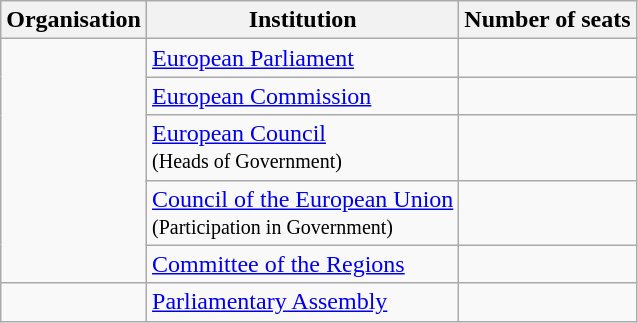<table class="wikitable">
<tr>
<th>Organisation</th>
<th>Institution</th>
<th>Number of seats</th>
</tr>
<tr>
<td rowspan=5></td>
<td><a href='#'>European Parliament</a></td>
<td></td>
</tr>
<tr>
<td><a href='#'>European Commission</a></td>
<td></td>
</tr>
<tr>
<td><a href='#'>European Council</a><br><small>(Heads of Government)</small></td>
<td></td>
</tr>
<tr>
<td><a href='#'>Council of the European Union</a><br><small>(Participation in Government)</small></td>
<td></td>
</tr>
<tr>
<td><a href='#'>Committee of the Regions</a></td>
<td></td>
</tr>
<tr>
<td></td>
<td><a href='#'>Parliamentary Assembly</a></td>
<td></td>
</tr>
</table>
